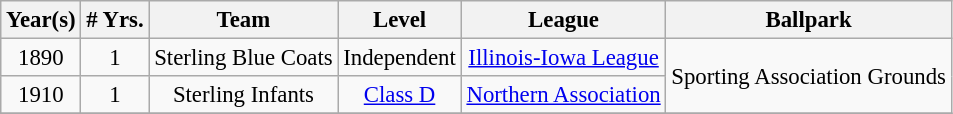<table class="wikitable" style="text-align:center; font-size: 95%;">
<tr>
<th>Year(s)</th>
<th># Yrs.</th>
<th>Team</th>
<th>Level</th>
<th>League</th>
<th>Ballpark</th>
</tr>
<tr>
<td>1890</td>
<td>1</td>
<td>Sterling Blue Coats</td>
<td>Independent</td>
<td><a href='#'>Illinois-Iowa League</a></td>
<td rowspan=2>Sporting Association Grounds</td>
</tr>
<tr>
<td>1910</td>
<td>1</td>
<td>Sterling Infants</td>
<td><a href='#'>Class D</a></td>
<td><a href='#'>Northern Association</a></td>
</tr>
<tr>
</tr>
</table>
